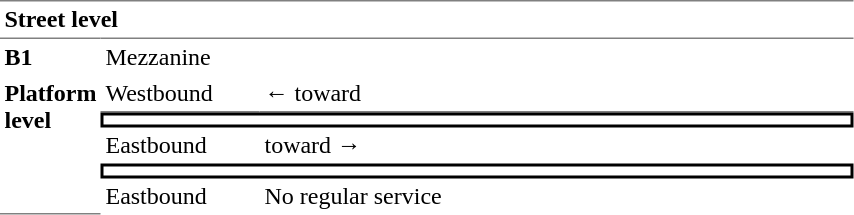<table cellpadding="3" cellspacing="0" border="0">
<tr>
<td colspan="3" valign="top" width="50" style="border-top:solid 1px gray;"><strong>Street level</strong></td>
</tr>
<tr>
<td valign="top" width="50" style="border-top:solid 1px gray;"><strong>B1</strong></td>
<td colspan="2" valign="top" width="125" style="border-top:solid 1px gray;">Mezzanine</td>
</tr>
<tr>
<td style="border-bottom:solid 1px gray;" width=50 rowspan=10 valign=top><strong>Platform level</strong></td>
<td style="border-bottom:solid 1px gray;" width=100>Westbound</td>
<td style="border-bottom:solid 1px gray;" width=390>←   toward  </td>
</tr>
<tr>
<td style="border-top:solid 2px black;border-right:solid 2px black;border-left:solid 2px black;border-bottom:solid 2px black;text-align:center;" colspan=2></td>
</tr>
<tr>
<td>Eastbound</td>
<td>   toward   →</td>
</tr>
<tr>
<td style="border-top:solid 2px black;border-right:solid 2px black;border-left:solid 2px black;border-bottom:solid 2px black;text-align:center;" colspan=2></td>
</tr>
<tr>
<td>Eastbound</td>
<td>No regular service</td>
</tr>
</table>
